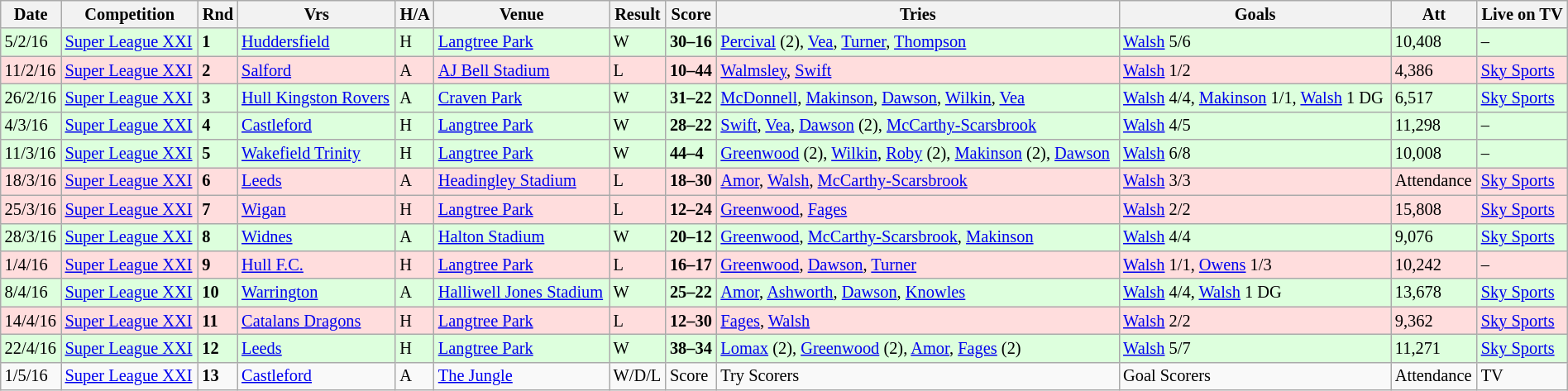<table class="wikitable"  style="font-size:85%; width:100%;">
<tr>
<th>Date</th>
<th>Competition</th>
<th>Rnd</th>
<th>Vrs</th>
<th>H/A</th>
<th>Venue</th>
<th>Result</th>
<th>Score</th>
<th>Tries</th>
<th>Goals</th>
<th>Att</th>
<th>Live on TV</th>
</tr>
<tr style="background:#ddffdd;" width=20 | >
<td>5/2/16</td>
<td><a href='#'>Super League XXI</a></td>
<td><strong>1</strong></td>
<td><a href='#'>Huddersfield</a></td>
<td>H</td>
<td><a href='#'>Langtree Park</a></td>
<td>W</td>
<td><strong>30–16</strong></td>
<td><a href='#'>Percival</a> (2), <a href='#'>Vea</a>, <a href='#'>Turner</a>, <a href='#'>Thompson</a></td>
<td><a href='#'>Walsh</a> 5/6</td>
<td>10,408</td>
<td>–</td>
</tr>
<tr style="background:#ffdddd;" width=20 | >
<td>11/2/16</td>
<td><a href='#'>Super League XXI</a></td>
<td><strong>2</strong></td>
<td><a href='#'>Salford</a></td>
<td>A</td>
<td><a href='#'>AJ Bell Stadium</a></td>
<td>L</td>
<td><strong>10–44</strong></td>
<td><a href='#'>Walmsley</a>, <a href='#'>Swift</a></td>
<td><a href='#'>Walsh</a> 1/2</td>
<td>4,386</td>
<td><a href='#'>Sky Sports</a></td>
</tr>
<tr style="background:#ddffdd;" width=20 | >
<td>26/2/16</td>
<td><a href='#'>Super League XXI</a></td>
<td><strong>3</strong></td>
<td><a href='#'>Hull Kingston Rovers</a></td>
<td>A</td>
<td><a href='#'>Craven Park</a></td>
<td>W</td>
<td><strong>31–22</strong></td>
<td><a href='#'>McDonnell</a>, <a href='#'>Makinson</a>, <a href='#'>Dawson</a>, <a href='#'>Wilkin</a>, <a href='#'>Vea</a></td>
<td><a href='#'>Walsh</a> 4/4, <a href='#'>Makinson</a> 1/1, <a href='#'>Walsh</a> 1 DG</td>
<td>6,517</td>
<td><a href='#'>Sky Sports</a></td>
</tr>
<tr style="background:#ddffdd;" width=20 | >
<td>4/3/16</td>
<td><a href='#'>Super League XXI</a></td>
<td><strong>4</strong></td>
<td><a href='#'>Castleford</a></td>
<td>H</td>
<td><a href='#'>Langtree Park</a></td>
<td>W</td>
<td><strong>28–22</strong></td>
<td><a href='#'>Swift</a>, <a href='#'>Vea</a>, <a href='#'>Dawson</a> (2), <a href='#'>McCarthy-Scarsbrook</a></td>
<td><a href='#'>Walsh</a> 4/5</td>
<td>11,298</td>
<td>–</td>
</tr>
<tr style="background:#ddffdd;" width=20 | >
<td>11/3/16</td>
<td><a href='#'>Super League XXI</a></td>
<td><strong>5</strong></td>
<td><a href='#'>Wakefield Trinity</a></td>
<td>H</td>
<td><a href='#'>Langtree Park</a></td>
<td>W</td>
<td><strong>44–4</strong></td>
<td><a href='#'>Greenwood</a> (2), <a href='#'>Wilkin</a>, <a href='#'>Roby</a> (2), <a href='#'>Makinson</a> (2), <a href='#'>Dawson</a></td>
<td><a href='#'>Walsh</a> 6/8</td>
<td>10,008</td>
<td>–</td>
</tr>
<tr style="background:#ffdddd;" width=20 | >
<td>18/3/16</td>
<td><a href='#'>Super League XXI</a></td>
<td><strong>6</strong></td>
<td><a href='#'>Leeds</a></td>
<td>A</td>
<td><a href='#'>Headingley Stadium</a></td>
<td>L</td>
<td><strong>18–30</strong></td>
<td><a href='#'>Amor</a>, <a href='#'>Walsh</a>, <a href='#'>McCarthy-Scarsbrook</a></td>
<td><a href='#'>Walsh</a> 3/3</td>
<td>Attendance</td>
<td><a href='#'>Sky Sports</a></td>
</tr>
<tr style="background:#ffdddd;" width=20 | >
<td>25/3/16</td>
<td><a href='#'>Super League XXI</a></td>
<td><strong>7</strong></td>
<td><a href='#'>Wigan</a></td>
<td>H</td>
<td><a href='#'>Langtree Park</a></td>
<td>L</td>
<td><strong>12–24</strong></td>
<td><a href='#'>Greenwood</a>, <a href='#'>Fages</a></td>
<td><a href='#'>Walsh</a> 2/2</td>
<td>15,808</td>
<td><a href='#'>Sky Sports</a></td>
</tr>
<tr style="background:#ddffdd;" width=20 | >
<td>28/3/16</td>
<td><a href='#'>Super League XXI</a></td>
<td><strong>8</strong></td>
<td><a href='#'>Widnes</a></td>
<td>A</td>
<td><a href='#'>Halton Stadium</a></td>
<td>W</td>
<td><strong>20–12</strong></td>
<td><a href='#'>Greenwood</a>, <a href='#'>McCarthy-Scarsbrook</a>, <a href='#'>Makinson</a></td>
<td><a href='#'>Walsh</a> 4/4</td>
<td>9,076</td>
<td><a href='#'>Sky Sports</a></td>
</tr>
<tr style="background:#ffdddd;" width=20 | >
<td>1/4/16</td>
<td><a href='#'>Super League XXI</a></td>
<td><strong>9</strong></td>
<td><a href='#'>Hull F.C.</a></td>
<td>H</td>
<td><a href='#'>Langtree Park</a></td>
<td>L</td>
<td><strong>16–17</strong></td>
<td><a href='#'>Greenwood</a>, <a href='#'>Dawson</a>, <a href='#'>Turner</a></td>
<td><a href='#'>Walsh</a> 1/1, <a href='#'>Owens</a> 1/3</td>
<td>10,242</td>
<td>–</td>
</tr>
<tr style="background:#ddffdd;" width=20 | >
<td>8/4/16</td>
<td><a href='#'>Super League XXI</a></td>
<td><strong>10</strong></td>
<td><a href='#'>Warrington</a></td>
<td>A</td>
<td><a href='#'>Halliwell Jones Stadium</a></td>
<td>W</td>
<td><strong>25–22</strong></td>
<td><a href='#'>Amor</a>, <a href='#'>Ashworth</a>, <a href='#'>Dawson</a>, <a href='#'>Knowles</a></td>
<td><a href='#'>Walsh</a> 4/4, <a href='#'>Walsh</a> 1 DG</td>
<td>13,678</td>
<td><a href='#'>Sky Sports</a></td>
</tr>
<tr style="background:#ffdddd;" width=20 | >
<td>14/4/16</td>
<td><a href='#'>Super League XXI</a></td>
<td><strong>11</strong></td>
<td><a href='#'>Catalans Dragons</a></td>
<td>H</td>
<td><a href='#'>Langtree Park</a></td>
<td>L</td>
<td><strong>12–30</strong></td>
<td><a href='#'>Fages</a>, <a href='#'>Walsh</a></td>
<td><a href='#'>Walsh</a> 2/2</td>
<td>9,362</td>
<td><a href='#'>Sky Sports</a></td>
</tr>
<tr style="background:#ddffdd;" width=20 | >
<td>22/4/16</td>
<td><a href='#'>Super League XXI</a></td>
<td><strong>12</strong></td>
<td><a href='#'>Leeds</a></td>
<td>H</td>
<td><a href='#'>Langtree Park</a></td>
<td>W</td>
<td><strong>38–34</strong></td>
<td><a href='#'>Lomax</a> (2), <a href='#'>Greenwood</a> (2), <a href='#'>Amor</a>, <a href='#'>Fages</a> (2)</td>
<td><a href='#'>Walsh</a> 5/7</td>
<td>11,271</td>
<td><a href='#'>Sky Sports</a></td>
</tr>
<tr>
<td>1/5/16</td>
<td><a href='#'>Super League XXI</a></td>
<td><strong>13</strong></td>
<td><a href='#'>Castleford</a></td>
<td>A</td>
<td><a href='#'>The Jungle</a></td>
<td>W/D/L</td>
<td>Score</td>
<td>Try Scorers</td>
<td>Goal Scorers</td>
<td>Attendance</td>
<td>TV</td>
</tr>
</table>
